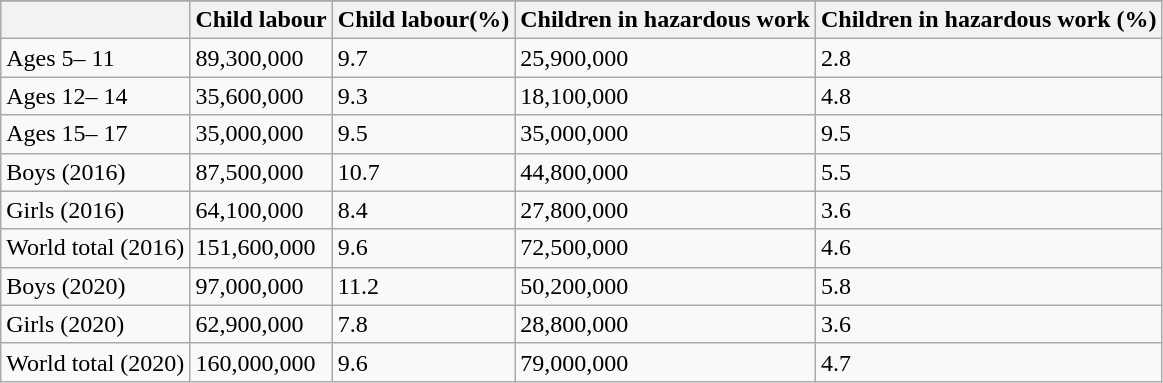<table class="wikitable">
<tr>
</tr>
<tr>
<th></th>
<th>Child labour</th>
<th>Child labour(%)</th>
<th>Children in hazardous work</th>
<th>Children in hazardous work (%)</th>
</tr>
<tr>
<td>Ages 5– 11</td>
<td>89,300,000</td>
<td>9.7</td>
<td>25,900,000</td>
<td>2.8</td>
</tr>
<tr>
<td>Ages 12– 14</td>
<td>35,600,000</td>
<td>9.3</td>
<td>18,100,000</td>
<td>4.8</td>
</tr>
<tr>
<td>Ages 15– 17</td>
<td>35,000,000</td>
<td>9.5</td>
<td>35,000,000</td>
<td>9.5</td>
</tr>
<tr>
<td>Boys (2016)</td>
<td>87,500,000</td>
<td>10.7</td>
<td>44,800,000</td>
<td>5.5</td>
</tr>
<tr>
<td>Girls (2016)</td>
<td>64,100,000</td>
<td>8.4</td>
<td>27,800,000</td>
<td>3.6</td>
</tr>
<tr>
<td>World total (2016)</td>
<td>151,600,000</td>
<td>9.6</td>
<td>72,500,000</td>
<td>4.6</td>
</tr>
<tr>
<td>Boys (2020)</td>
<td>97,000,000</td>
<td>11.2</td>
<td>50,200,000</td>
<td>5.8</td>
</tr>
<tr>
<td>Girls (2020)</td>
<td>62,900,000</td>
<td>7.8</td>
<td>28,800,000</td>
<td>3.6</td>
</tr>
<tr>
<td>World total (2020)</td>
<td>160,000,000</td>
<td>9.6</td>
<td>79,000,000</td>
<td>4.7</td>
</tr>
</table>
